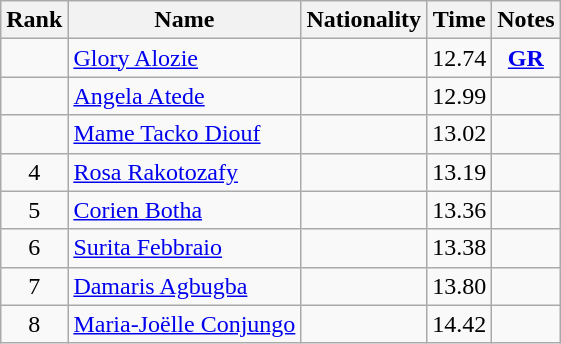<table class="wikitable sortable" style="text-align:center">
<tr>
<th>Rank</th>
<th>Name</th>
<th>Nationality</th>
<th>Time</th>
<th>Notes</th>
</tr>
<tr>
<td></td>
<td align=left><a href='#'>Glory Alozie</a></td>
<td align=left></td>
<td>12.74</td>
<td><strong><a href='#'>GR</a></strong></td>
</tr>
<tr>
<td></td>
<td align=left><a href='#'>Angela Atede</a></td>
<td align=left></td>
<td>12.99</td>
<td></td>
</tr>
<tr>
<td></td>
<td align=left><a href='#'>Mame Tacko Diouf</a></td>
<td align=left></td>
<td>13.02</td>
<td></td>
</tr>
<tr>
<td>4</td>
<td align=left><a href='#'>Rosa Rakotozafy</a></td>
<td align=left></td>
<td>13.19</td>
<td></td>
</tr>
<tr>
<td>5</td>
<td align=left><a href='#'>Corien Botha</a></td>
<td align=left></td>
<td>13.36</td>
<td></td>
</tr>
<tr>
<td>6</td>
<td align=left><a href='#'>Surita Febbraio</a></td>
<td align=left></td>
<td>13.38</td>
<td></td>
</tr>
<tr>
<td>7</td>
<td align=left><a href='#'>Damaris Agbugba</a></td>
<td align=left></td>
<td>13.80</td>
<td></td>
</tr>
<tr>
<td>8</td>
<td align=left><a href='#'>Maria-Joëlle Conjungo</a></td>
<td align=left></td>
<td>14.42</td>
<td></td>
</tr>
</table>
